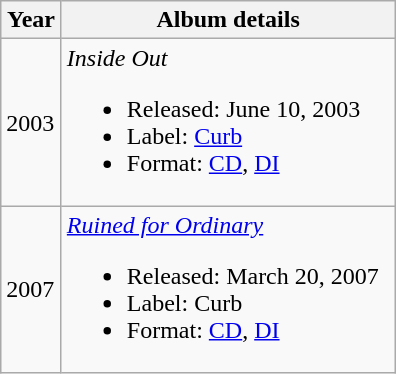<table class="wikitable">
<tr>
<th rowspan="1" width="33">Year</th>
<th rowspan="1" width="215">Album details</th>
</tr>
<tr>
<td>2003</td>
<td><em>Inside Out</em><br><ul><li>Released: June 10, 2003</li><li>Label: <a href='#'>Curb</a></li><li>Format: <a href='#'>CD</a>, <a href='#'>DI</a></li></ul></td>
</tr>
<tr>
<td>2007</td>
<td><em><a href='#'>Ruined for Ordinary</a></em><br><ul><li>Released: March 20, 2007</li><li>Label: Curb</li><li>Format: <a href='#'>CD</a>, <a href='#'>DI</a></li></ul></td>
</tr>
</table>
